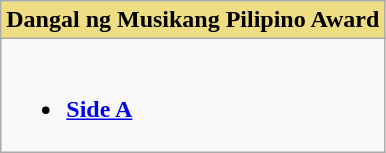<table class="wikitable">
<tr>
<th style="background:#EEDD82;" ! width:50%">Dangal ng Musikang Pilipino Award</th>
</tr>
<tr>
<td valign="top"><br><ul><li><strong><a href='#'>Side A</a></strong></li></ul></td>
</tr>
</table>
